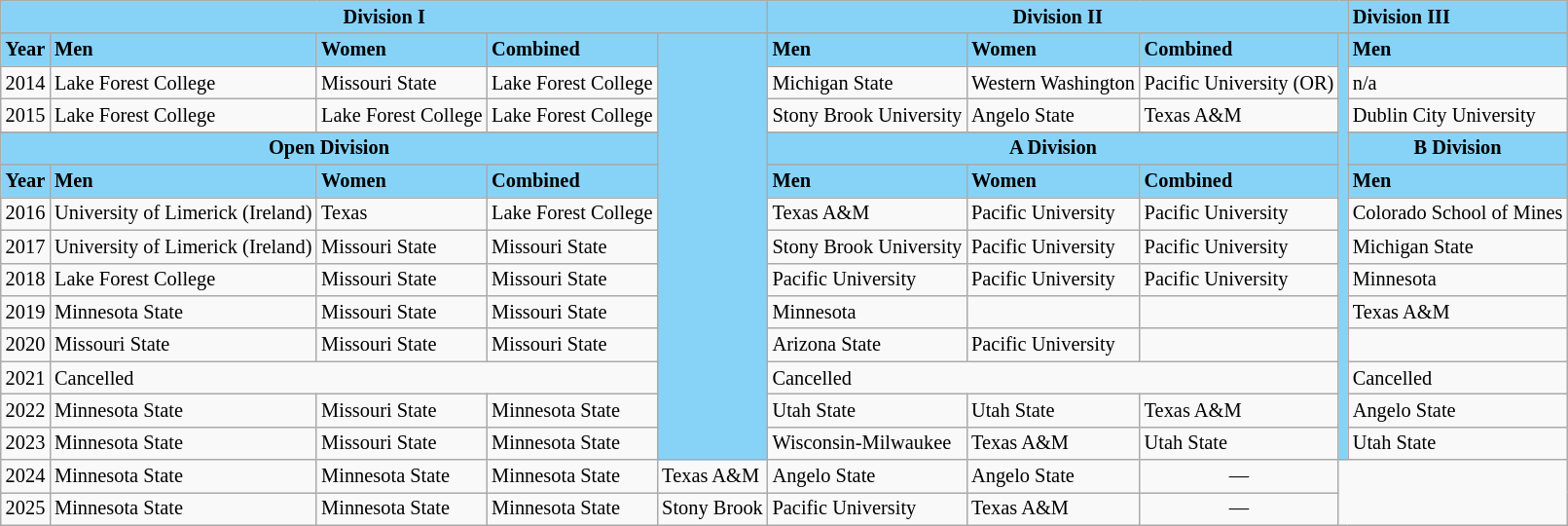<table class="wikitable" style="font-size:85%;">
<tr ! style="background-color: #87D3F8;">
<td colspan=5 align=center><strong>Division I</strong></td>
<td colspan=4 align=center><strong>Division II</strong></td>
<td><strong>Division III</strong></td>
</tr>
<tr --->
</tr>
<tr ! style="background-color: #87D3F8;">
<td><strong>Year</strong></td>
<td><strong>Men</strong></td>
<td><strong>Women</strong></td>
<td><strong>Combined</strong></td>
<td rowspan=15></td>
<td><strong>Men</strong></td>
<td><strong>Women</strong></td>
<td><strong>Combined</strong></td>
<td rowspan=15></td>
<td><strong>Men</strong></td>
</tr>
<tr --->
<td>2014</td>
<td>Lake Forest College</td>
<td>Missouri State</td>
<td>Lake Forest College</td>
<td>Michigan State</td>
<td>Western Washington</td>
<td>Pacific University (OR)</td>
<td>n/a</td>
</tr>
<tr --->
<td>2015</td>
<td>Lake Forest College</td>
<td>Lake Forest College</td>
<td>Lake Forest College</td>
<td>Stony Brook University</td>
<td>Angelo State</td>
<td>Texas A&M</td>
<td>Dublin City University</td>
</tr>
<tr --->
</tr>
<tr ! style="background-color: #87D3F8;">
<td colspan=4 align=center><strong>Open Division</strong></td>
<td colspan=3 align=center><strong>A Division</strong></td>
<td align=center><strong>B Division</strong></td>
</tr>
<tr --->
</tr>
<tr ! style="background-color: #87D3F8;">
<td><strong>Year</strong></td>
<td><strong>Men</strong></td>
<td><strong>Women</strong></td>
<td><strong>Combined</strong></td>
<td><strong>Men</strong></td>
<td><strong>Women</strong></td>
<td><strong>Combined</strong></td>
<td><strong>Men</strong></td>
</tr>
<tr --->
<td>2016</td>
<td>University of Limerick (Ireland)</td>
<td>Texas</td>
<td>Lake Forest College</td>
<td>Texas A&M</td>
<td>Pacific University</td>
<td>Pacific University</td>
<td>Colorado School of Mines</td>
</tr>
<tr --->
<td>2017</td>
<td>University of Limerick (Ireland)</td>
<td>Missouri State</td>
<td>Missouri State</td>
<td>Stony Brook University</td>
<td>Pacific University</td>
<td>Pacific University</td>
<td>Michigan State</td>
</tr>
<tr --->
<td>2018</td>
<td>Lake Forest College</td>
<td>Missouri State</td>
<td>Missouri State</td>
<td>Pacific University</td>
<td>Pacific University</td>
<td>Pacific University</td>
<td>Minnesota</td>
</tr>
<tr --->
<td>2019</td>
<td>Minnesota State</td>
<td>Missouri State</td>
<td>Missouri State</td>
<td>Minnesota</td>
<td></td>
<td></td>
<td>Texas A&M</td>
</tr>
<tr --->
<td>2020</td>
<td>Missouri State</td>
<td>Missouri State</td>
<td>Missouri State</td>
<td>Arizona State</td>
<td>Pacific University</td>
<td></td>
<td></td>
</tr>
<tr --->
<td>2021</td>
<td colspan=3>Cancelled</td>
<td colspan=3>Cancelled</td>
<td>Cancelled</td>
</tr>
<tr --->
<td>2022</td>
<td>Minnesota State</td>
<td>Missouri State</td>
<td>Minnesota State</td>
<td>Utah State</td>
<td>Utah State</td>
<td>Texas A&M</td>
<td>Angelo State</td>
</tr>
<tr --->
<td>2023</td>
<td>Minnesota State</td>
<td>Missouri State</td>
<td>Minnesota State</td>
<td>Wisconsin-Milwaukee</td>
<td>Texas A&M</td>
<td>Utah State</td>
<td>Utah State</td>
</tr>
<tr --->
<td>2024</td>
<td>Minnesota State</td>
<td>Minnesota State</td>
<td>Minnesota State</td>
<td>Texas A&M</td>
<td>Angelo State</td>
<td>Angelo State</td>
<td align=center>—</td>
</tr>
<tr --->
<td>2025</td>
<td>Minnesota State</td>
<td>Minnesota State</td>
<td>Minnesota State</td>
<td>Stony Brook</td>
<td>Pacific University</td>
<td>Texas A&M</td>
<td align=center>—</td>
</tr>
</table>
